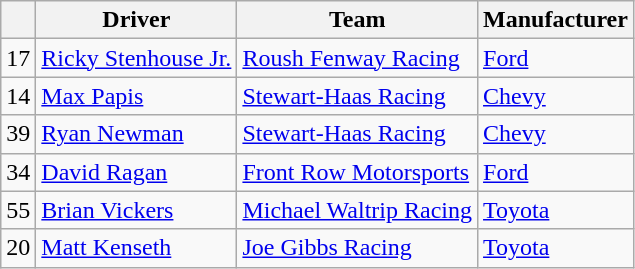<table class="wikitable sortable">
<tr>
<th></th>
<th>Driver</th>
<th>Team</th>
<th>Manufacturer</th>
</tr>
<tr>
<td>17</td>
<td><a href='#'>Ricky Stenhouse Jr.</a></td>
<td><a href='#'>Roush Fenway Racing</a></td>
<td><a href='#'>Ford</a></td>
</tr>
<tr>
<td>14</td>
<td><a href='#'>Max Papis</a></td>
<td><a href='#'>Stewart-Haas Racing</a></td>
<td><a href='#'>Chevy</a></td>
</tr>
<tr>
<td>39</td>
<td><a href='#'>Ryan Newman</a></td>
<td><a href='#'>Stewart-Haas Racing</a></td>
<td><a href='#'>Chevy</a></td>
</tr>
<tr>
<td>34</td>
<td><a href='#'>David Ragan</a></td>
<td><a href='#'>Front Row Motorsports</a></td>
<td><a href='#'>Ford</a></td>
</tr>
<tr>
<td>55</td>
<td><a href='#'>Brian Vickers</a></td>
<td><a href='#'>Michael Waltrip Racing</a></td>
<td><a href='#'>Toyota</a></td>
</tr>
<tr>
<td>20</td>
<td><a href='#'>Matt Kenseth</a></td>
<td><a href='#'>Joe Gibbs Racing</a></td>
<td><a href='#'>Toyota</a></td>
</tr>
</table>
